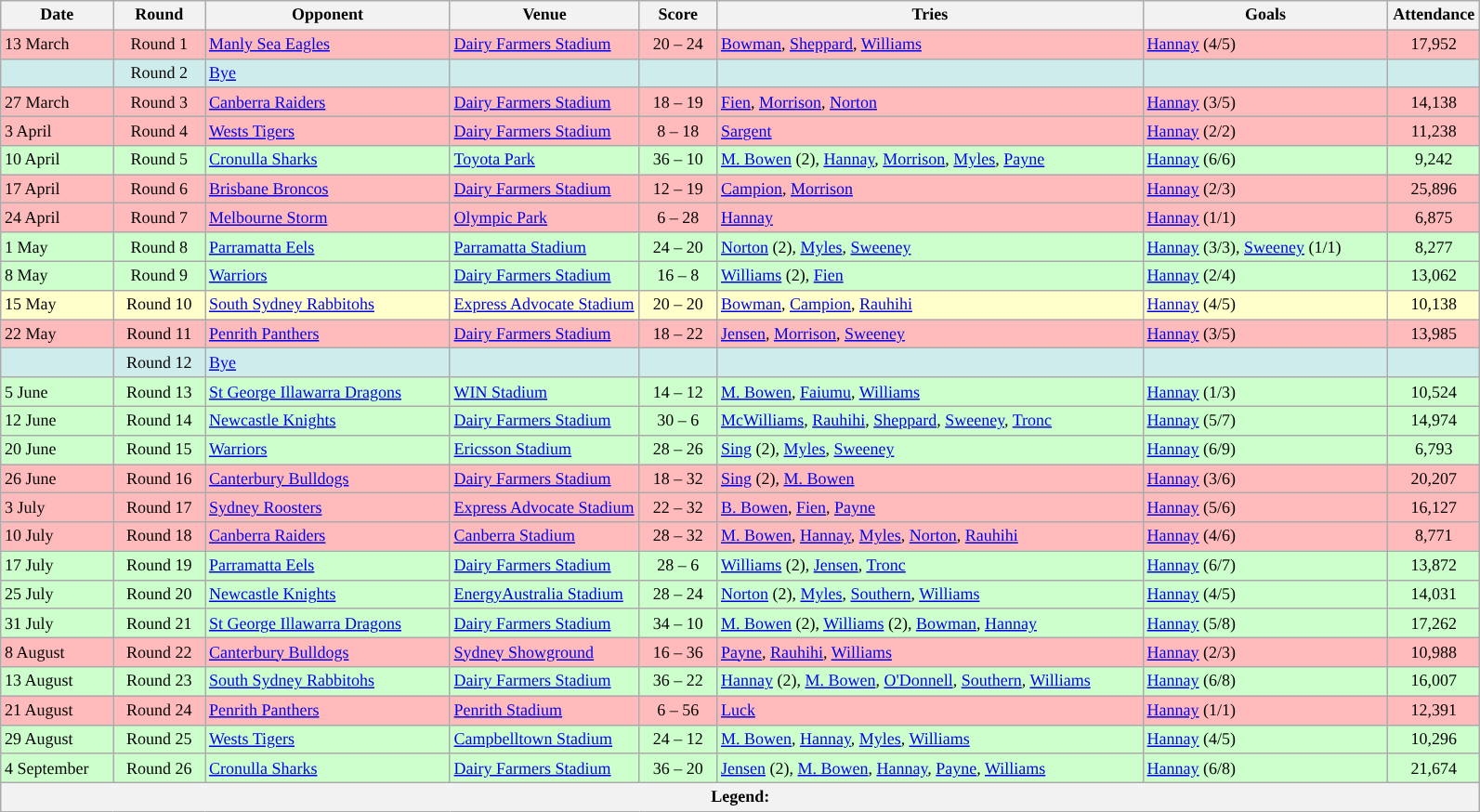<table class="wikitable" style="font-size:75%;">
<tr>
<th style="width:75px;">Date</th>
<th style="width:60px;">Round</th>
<th style="width:170px;">Opponent</th>
<th style="width:130px;">Venue</th>
<th style="width:50px;">Score</th>
<th style="width:300px;">Tries</th>
<th style="width:170px;">Goals</th>
<th style="width:60px;">Attendance</th>
</tr>
<tr style="background:#FFBBBB">
<td>13 March</td>
<td style="text-align:center;">Round 1</td>
<td> <a href='#'>Manly Sea Eagles</a></td>
<td><a href='#'>Dairy Farmers Stadium</a></td>
<td style="text-align:center;">20 – 24</td>
<td><a href='#'>Bowman</a>, <a href='#'>Sheppard</a>, <a href='#'>Williams</a></td>
<td><a href='#'>Hannay</a> (4/5)</td>
<td style="text-align:center;">17,952</td>
</tr>
<tr style="background:#cfecec;">
<td></td>
<td style="text-align:center;">Round 2</td>
<td><a href='#'>Bye</a></td>
<td></td>
<td></td>
<td></td>
<td></td>
<td></td>
</tr>
<tr style="background:#FFBBBB">
<td>27 March</td>
<td style="text-align:center;">Round 3</td>
<td> <a href='#'>Canberra Raiders</a></td>
<td><a href='#'>Dairy Farmers Stadium</a></td>
<td style="text-align:center;">18 – 19</td>
<td><a href='#'>Fien</a>, <a href='#'>Morrison</a>, <a href='#'>Norton</a></td>
<td><a href='#'>Hannay</a> (3/5)</td>
<td style="text-align:center;">14,138</td>
</tr>
<tr style="background:#FFBBBB">
<td>3 April</td>
<td style="text-align:center;">Round 4</td>
<td> <a href='#'>Wests Tigers</a></td>
<td><a href='#'>Dairy Farmers Stadium</a></td>
<td style="text-align:center;">8 – 18</td>
<td><a href='#'>Sargent</a></td>
<td><a href='#'>Hannay</a> (2/2)</td>
<td style="text-align:center;">11,238</td>
</tr>
<tr style="background:#CCFFCC">
<td>10 April</td>
<td style="text-align:center;">Round 5</td>
<td> <a href='#'>Cronulla Sharks</a></td>
<td><a href='#'>Toyota Park</a></td>
<td style="text-align:center;">36 – 10</td>
<td><a href='#'>M. Bowen</a> (2), <a href='#'>Hannay</a>, <a href='#'>Morrison</a>, <a href='#'>Myles</a>, <a href='#'>Payne</a></td>
<td><a href='#'>Hannay</a> (6/6)</td>
<td style="text-align:center;">9,242</td>
</tr>
<tr style="background:#FFBBBB">
<td>17 April</td>
<td style="text-align:center;">Round 6</td>
<td> <a href='#'>Brisbane Broncos</a></td>
<td><a href='#'>Dairy Farmers Stadium</a></td>
<td style="text-align:center;">12 – 19</td>
<td><a href='#'>Campion</a>, <a href='#'>Morrison</a></td>
<td><a href='#'>Hannay</a> (2/3)</td>
<td style="text-align:center;">25,896</td>
</tr>
<tr style="background:#FFBBBB">
<td>24 April</td>
<td style="text-align:center;">Round 7</td>
<td> <a href='#'>Melbourne Storm</a></td>
<td><a href='#'>Olympic Park</a></td>
<td style="text-align:center;">6 – 28</td>
<td><a href='#'>Hannay</a></td>
<td><a href='#'>Hannay</a> (1/1)</td>
<td style="text-align:center;">6,875</td>
</tr>
<tr style="background:#CCFFCC">
<td>1 May</td>
<td style="text-align:center;">Round 8</td>
<td> <a href='#'>Parramatta Eels</a></td>
<td><a href='#'>Parramatta Stadium</a></td>
<td style="text-align:center;">24 – 20</td>
<td><a href='#'>Norton</a> (2), <a href='#'>Myles</a>, <a href='#'>Sweeney</a></td>
<td><a href='#'>Hannay</a> (3/3), <a href='#'>Sweeney</a> (1/1)</td>
<td style="text-align:center;">8,277</td>
</tr>
<tr style="background:#CCFFCC">
<td>8 May</td>
<td style="text-align:center;">Round 9</td>
<td> <a href='#'>Warriors</a></td>
<td><a href='#'>Dairy Farmers Stadium</a></td>
<td style="text-align:center;">16 – 8</td>
<td><a href='#'>Williams</a> (2), <a href='#'>Fien</a></td>
<td><a href='#'>Hannay</a> (2/4)</td>
<td style="text-align:center;">13,062</td>
</tr>
<tr style="background:#FFFFCC">
<td>15 May</td>
<td style="text-align:center;">Round 10</td>
<td> <a href='#'>South Sydney Rabbitohs</a></td>
<td><a href='#'>Express Advocate Stadium</a></td>
<td style="text-align:center;">20 – 20</td>
<td><a href='#'>Bowman</a>, <a href='#'>Campion</a>, <a href='#'>Rauhihi</a></td>
<td><a href='#'>Hannay</a> (4/5)</td>
<td style="text-align:center;">10,138</td>
</tr>
<tr style="background:#FFBBBB">
<td>22 May</td>
<td style="text-align:center;">Round 11</td>
<td> <a href='#'>Penrith Panthers</a></td>
<td><a href='#'>Dairy Farmers Stadium</a></td>
<td style="text-align:center;">18 – 22</td>
<td><a href='#'>Jensen</a>, <a href='#'>Morrison</a>, <a href='#'>Sweeney</a></td>
<td><a href='#'>Hannay</a> (3/5)</td>
<td style="text-align:center;">13,985</td>
</tr>
<tr style="background:#cfecec;">
<td></td>
<td style="text-align:center;">Round 12</td>
<td><a href='#'>Bye</a></td>
<td></td>
<td></td>
<td></td>
<td></td>
<td></td>
</tr>
<tr style="background:#CCFFCC">
<td>5 June</td>
<td style="text-align:center;">Round 13</td>
<td> <a href='#'>St George Illawarra Dragons</a></td>
<td><a href='#'>WIN Stadium</a></td>
<td style="text-align:center;">14 – 12</td>
<td><a href='#'>M. Bowen</a>, <a href='#'>Faiumu</a>, <a href='#'>Williams</a></td>
<td><a href='#'>Hannay</a> (1/3)</td>
<td style="text-align:center;">10,524</td>
</tr>
<tr style="background:#CCFFCC">
<td>12 June</td>
<td style="text-align:center;">Round 14</td>
<td> <a href='#'>Newcastle Knights</a></td>
<td><a href='#'>Dairy Farmers Stadium</a></td>
<td style="text-align:center;">30 – 6</td>
<td><a href='#'>McWilliams</a>, <a href='#'>Rauhihi</a>, <a href='#'>Sheppard</a>, <a href='#'>Sweeney</a>, <a href='#'>Tronc</a></td>
<td><a href='#'>Hannay</a> (5/7)</td>
<td style="text-align:center;">14,974</td>
</tr>
<tr style="background:#CCFFCC">
<td>20 June</td>
<td style="text-align:center;">Round 15</td>
<td> <a href='#'>Warriors</a></td>
<td><a href='#'>Ericsson Stadium</a></td>
<td style="text-align:center;">28 – 26</td>
<td><a href='#'>Sing</a> (2), <a href='#'>Myles</a>, <a href='#'>Sweeney</a></td>
<td><a href='#'>Hannay</a> (6/9)</td>
<td style="text-align:center;">6,793</td>
</tr>
<tr style="background:#FFBBBB">
<td>26 June</td>
<td style="text-align:center;">Round 16</td>
<td> <a href='#'>Canterbury Bulldogs</a></td>
<td><a href='#'>Dairy Farmers Stadium</a></td>
<td style="text-align:center;">18 – 32</td>
<td><a href='#'>Sing</a> (2), <a href='#'>M. Bowen</a></td>
<td><a href='#'>Hannay</a> (3/6)</td>
<td style="text-align:center;">20,207</td>
</tr>
<tr style="background:#FFBBBB">
<td>3 July</td>
<td style="text-align:center;">Round 17</td>
<td> <a href='#'>Sydney Roosters</a></td>
<td><a href='#'>Express Advocate Stadium</a></td>
<td style="text-align:center;">22 – 32</td>
<td><a href='#'>B. Bowen</a>, <a href='#'>Fien</a>, <a href='#'>Payne</a></td>
<td><a href='#'>Hannay</a> (5/6)</td>
<td style="text-align:center;">16,127</td>
</tr>
<tr style="background:#FFBBBB">
<td>10 July</td>
<td style="text-align:center;">Round 18</td>
<td> <a href='#'>Canberra Raiders</a></td>
<td><a href='#'>Canberra Stadium</a></td>
<td style="text-align:center;">28 – 32</td>
<td><a href='#'>M. Bowen</a>, <a href='#'>Hannay</a>, <a href='#'>Myles</a>, <a href='#'>Norton</a>, <a href='#'>Rauhihi</a></td>
<td><a href='#'>Hannay</a> (4/6)</td>
<td style="text-align:center;">8,771</td>
</tr>
<tr style="background:#CCFFCC">
<td>17 July</td>
<td style="text-align:center;">Round 19</td>
<td> <a href='#'>Parramatta Eels</a></td>
<td><a href='#'>Dairy Farmers Stadium</a></td>
<td style="text-align:center;">28 – 6</td>
<td><a href='#'>Williams</a> (2), <a href='#'>Jensen</a>, <a href='#'>Tronc</a></td>
<td><a href='#'>Hannay</a> (6/7)</td>
<td style="text-align:center;">13,872</td>
</tr>
<tr style="background:#CCFFCC">
<td>25 July</td>
<td style="text-align:center;">Round 20</td>
<td> <a href='#'>Newcastle Knights</a></td>
<td><a href='#'>EnergyAustralia Stadium</a></td>
<td style="text-align:center;">28 – 24</td>
<td><a href='#'>Norton</a> (2), <a href='#'>Myles</a>, <a href='#'>Southern</a>, <a href='#'>Williams</a></td>
<td><a href='#'>Hannay</a> (4/5)</td>
<td style="text-align:center;">14,031</td>
</tr>
<tr style="background:#CCFFCC">
<td>31 July</td>
<td style="text-align:center;">Round 21</td>
<td> <a href='#'>St George Illawarra Dragons</a></td>
<td><a href='#'>Dairy Farmers Stadium</a></td>
<td style="text-align:center;">34 – 10</td>
<td><a href='#'>M. Bowen</a> (2), <a href='#'>Williams</a> (2), <a href='#'>Bowman</a>, <a href='#'>Hannay</a></td>
<td><a href='#'>Hannay</a> (5/8)</td>
<td style="text-align:center;">17,262</td>
</tr>
<tr style="background:#FFBBBB">
<td>8 August</td>
<td style="text-align:center;">Round 22</td>
<td> <a href='#'>Canterbury Bulldogs</a></td>
<td><a href='#'>Sydney Showground</a></td>
<td style="text-align:center;">16 – 36</td>
<td><a href='#'>Payne</a>, <a href='#'>Rauhihi</a>, <a href='#'>Williams</a></td>
<td><a href='#'>Hannay</a> (2/3)</td>
<td style="text-align:center;">10,988</td>
</tr>
<tr style="background:#CCFFCC">
<td>13 August</td>
<td style="text-align:center;">Round 23</td>
<td> <a href='#'>South Sydney Rabbitohs</a></td>
<td><a href='#'>Dairy Farmers Stadium</a></td>
<td style="text-align:center;">36 – 22</td>
<td><a href='#'>Hannay</a> (2), <a href='#'>M. Bowen</a>, <a href='#'>O'Donnell</a>, <a href='#'>Southern</a>, <a href='#'>Williams</a></td>
<td><a href='#'>Hannay</a> (6/8)</td>
<td style="text-align:center;">16,007</td>
</tr>
<tr style="background:#FFBBBB">
<td>21 August</td>
<td style="text-align:center;">Round 24</td>
<td> <a href='#'>Penrith Panthers</a></td>
<td><a href='#'>Penrith Stadium</a></td>
<td style="text-align:center;">6 – 56</td>
<td><a href='#'>Luck</a></td>
<td><a href='#'>Hannay</a> (1/1)</td>
<td style="text-align:center;">12,391</td>
</tr>
<tr style="background:#CCFFCC">
<td>29 August</td>
<td style="text-align:center;">Round 25</td>
<td> <a href='#'>Wests Tigers</a></td>
<td><a href='#'>Campbelltown Stadium</a></td>
<td style="text-align:center;">24 – 12</td>
<td><a href='#'>M. Bowen</a>, <a href='#'>Hannay</a>, <a href='#'>Myles</a>, <a href='#'>Williams</a></td>
<td><a href='#'>Hannay</a> (4/5)</td>
<td style="text-align:center;">10,296</td>
</tr>
<tr style="background:#CCFFCC">
<td>4 September</td>
<td style="text-align:center;">Round 26</td>
<td> <a href='#'>Cronulla Sharks</a></td>
<td><a href='#'>Dairy Farmers Stadium</a></td>
<td style="text-align:center;">36 – 20</td>
<td><a href='#'>Jensen</a> (2), <a href='#'>M. Bowen</a>, <a href='#'>Hannay</a>, <a href='#'>Payne</a>, <a href='#'>Williams</a></td>
<td><a href='#'>Hannay</a> (6/8)</td>
<td style="text-align:center;">21,674</td>
</tr>
<tr>
<th colspan="11"><strong>Legend</strong>:    </th>
</tr>
</table>
